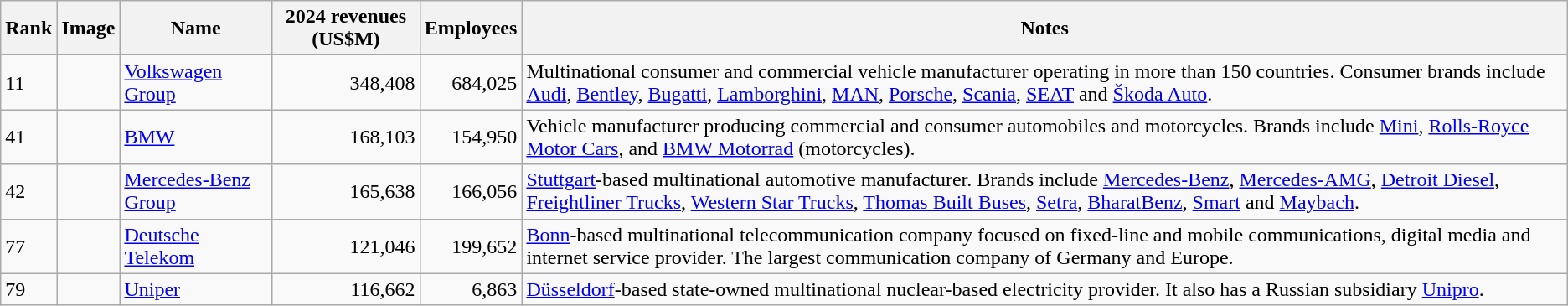<table class="wikitable sortable">
<tr>
<th>Rank</th>
<th>Image</th>
<th>Name</th>
<th>2024 revenues (US$M)</th>
<th>Employees</th>
<th>Notes</th>
</tr>
<tr>
<td>11</td>
<td></td>
<td><a href='#'>Volkswagen Group</a></td>
<td align="right">348,408</td>
<td align="right">684,025</td>
<td>Multinational consumer and commercial vehicle manufacturer operating in more than 150 countries.  Consumer brands include <a href='#'>Audi</a>, <a href='#'>Bentley</a>, <a href='#'>Bugatti</a>, <a href='#'>Lamborghini</a>, <a href='#'>MAN</a>, <a href='#'>Porsche</a>, <a href='#'>Scania</a>, <a href='#'>SEAT</a> and <a href='#'>Škoda Auto</a>.</td>
</tr>
<tr>
<td>41</td>
<td></td>
<td><a href='#'>BMW</a></td>
<td align="right">168,103</td>
<td align="right">154,950</td>
<td>Vehicle manufacturer producing commercial and consumer automobiles and motorcycles. Brands include <a href='#'>Mini</a>, <a href='#'>Rolls-Royce Motor Cars</a>, and <a href='#'>BMW Motorrad</a> (motorcycles).</td>
</tr>
<tr>
<td>42</td>
<td></td>
<td><a href='#'>Mercedes-Benz Group</a></td>
<td align="right">165,638</td>
<td align="right">166,056</td>
<td><a href='#'>Stuttgart</a>-based multinational automotive manufacturer. Brands include <a href='#'>Mercedes-Benz</a>, <a href='#'>Mercedes-AMG</a>, <a href='#'>Detroit Diesel</a>, <a href='#'>Freightliner Trucks</a>, <a href='#'>Western Star Trucks</a>, <a href='#'>Thomas Built Buses</a>, <a href='#'>Setra</a>, <a href='#'>BharatBenz</a>, <a href='#'>Smart</a> and <a href='#'>Maybach</a>.</td>
</tr>
<tr>
<td>77</td>
<td></td>
<td><a href='#'>Deutsche Telekom</a></td>
<td align="right">121,046</td>
<td align="right">199,652</td>
<td><a href='#'>Bonn</a>-based multinational telecommunication company focused on fixed-line and mobile communications, digital media and internet service provider. The largest communication company of Germany and Europe.</td>
</tr>
<tr>
<td>79</td>
<td></td>
<td><a href='#'>Uniper</a></td>
<td align="right">116,662</td>
<td align="right">6,863</td>
<td><a href='#'>Düsseldorf</a>-based state-owned multinational nuclear-based electricity provider. It also has a Russian subsidiary <a href='#'>Unipro</a>.</td>
</tr>
</table>
